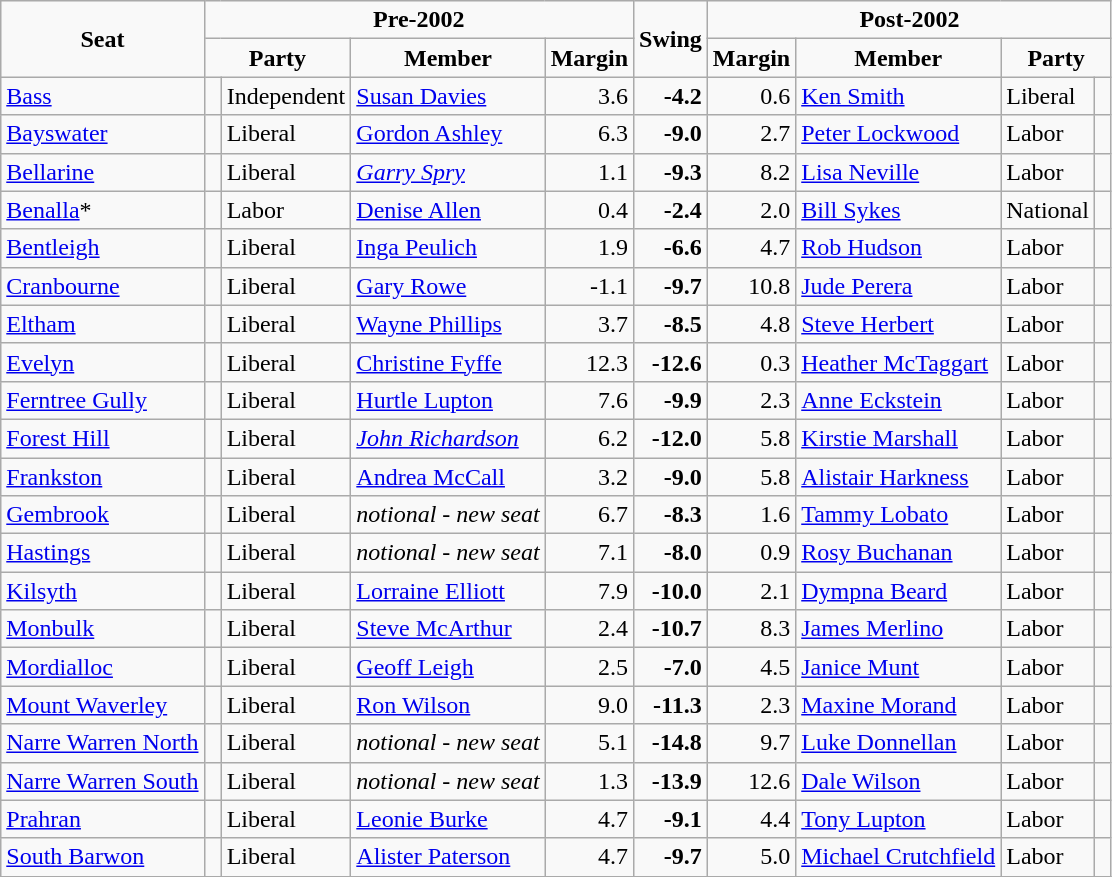<table class="wikitable">
<tr>
<td rowspan="2" style="text-align:center"><strong>Seat</strong></td>
<td colspan="4" style="text-align:center"><strong>Pre-2002</strong></td>
<td rowspan="2" style="text-align:center"><strong>Swing</strong></td>
<td colspan="4" style="text-align:center"><strong>Post-2002</strong></td>
</tr>
<tr>
<td colspan="2" style="text-align:center"><strong>Party</strong></td>
<td style="text-align:center"><strong>Member</strong></td>
<td style="text-align:center"><strong>Margin</strong></td>
<td style="text-align:center"><strong>Margin</strong></td>
<td style="text-align:center"><strong>Member</strong></td>
<td colspan="2" style="text-align:center"><strong>Party</strong></td>
</tr>
<tr>
<td><a href='#'>Bass</a></td>
<td> </td>
<td>Independent</td>
<td><a href='#'>Susan Davies</a></td>
<td style="text-align:right;">3.6</td>
<td style="text-align:right;"><strong>-4.2</strong></td>
<td style="text-align:right;">0.6</td>
<td><a href='#'>Ken Smith</a></td>
<td>Liberal</td>
<td> </td>
</tr>
<tr>
<td><a href='#'>Bayswater</a></td>
<td> </td>
<td>Liberal</td>
<td><a href='#'>Gordon Ashley</a></td>
<td style="text-align:right;">6.3</td>
<td style="text-align:right;"><strong>-9.0</strong></td>
<td style="text-align:right;">2.7</td>
<td><a href='#'>Peter Lockwood</a></td>
<td>Labor</td>
<td> </td>
</tr>
<tr>
<td><a href='#'>Bellarine</a></td>
<td> </td>
<td>Liberal</td>
<td><em><a href='#'>Garry Spry</a></em></td>
<td style="text-align:right;">1.1</td>
<td style="text-align:right;"><strong>-9.3</strong></td>
<td style="text-align:right;">8.2</td>
<td><a href='#'>Lisa Neville</a></td>
<td>Labor</td>
<td> </td>
</tr>
<tr>
<td><a href='#'>Benalla</a>*</td>
<td> </td>
<td>Labor</td>
<td><a href='#'>Denise Allen</a></td>
<td style="text-align:right;">0.4</td>
<td style="text-align:right;"><strong>-2.4</strong></td>
<td style="text-align:right;">2.0</td>
<td><a href='#'>Bill Sykes</a></td>
<td>National</td>
<td> </td>
</tr>
<tr>
<td><a href='#'>Bentleigh</a></td>
<td> </td>
<td>Liberal</td>
<td><a href='#'>Inga Peulich</a></td>
<td style="text-align:right;">1.9</td>
<td style="text-align:right;"><strong>-6.6</strong></td>
<td style="text-align:right;">4.7</td>
<td><a href='#'>Rob Hudson</a></td>
<td>Labor</td>
<td> </td>
</tr>
<tr>
<td><a href='#'>Cranbourne</a></td>
<td> </td>
<td>Liberal</td>
<td><a href='#'>Gary Rowe</a></td>
<td style="text-align:right;">-1.1</td>
<td style="text-align:right;"><strong>-9.7</strong></td>
<td style="text-align:right;">10.8</td>
<td><a href='#'>Jude Perera</a></td>
<td>Labor</td>
<td> </td>
</tr>
<tr>
<td><a href='#'>Eltham</a></td>
<td> </td>
<td>Liberal</td>
<td><a href='#'>Wayne Phillips</a></td>
<td style="text-align:right;">3.7</td>
<td style="text-align:right;"><strong>-8.5</strong></td>
<td style="text-align:right;">4.8</td>
<td><a href='#'>Steve Herbert</a></td>
<td>Labor</td>
<td> </td>
</tr>
<tr>
<td><a href='#'>Evelyn</a></td>
<td> </td>
<td>Liberal</td>
<td><a href='#'>Christine Fyffe</a></td>
<td style="text-align:right;">12.3</td>
<td style="text-align:right;"><strong>-12.6</strong></td>
<td style="text-align:right;">0.3</td>
<td><a href='#'>Heather McTaggart</a></td>
<td>Labor</td>
<td> </td>
</tr>
<tr>
<td><a href='#'>Ferntree Gully</a></td>
<td> </td>
<td>Liberal</td>
<td><a href='#'>Hurtle Lupton</a></td>
<td style="text-align:right;">7.6</td>
<td style="text-align:right;"><strong>-9.9</strong></td>
<td style="text-align:right;">2.3</td>
<td><a href='#'>Anne Eckstein</a></td>
<td>Labor</td>
<td> </td>
</tr>
<tr>
<td><a href='#'>Forest Hill</a></td>
<td> </td>
<td>Liberal</td>
<td><em><a href='#'>John Richardson</a></em></td>
<td style="text-align:right;">6.2</td>
<td style="text-align:right;"><strong>-12.0</strong></td>
<td style="text-align:right;">5.8</td>
<td><a href='#'>Kirstie Marshall</a></td>
<td>Labor</td>
<td> </td>
</tr>
<tr>
<td><a href='#'>Frankston</a></td>
<td> </td>
<td>Liberal</td>
<td><a href='#'>Andrea McCall</a></td>
<td style="text-align:right;">3.2</td>
<td style="text-align:right;"><strong>-9.0</strong></td>
<td style="text-align:right;">5.8</td>
<td><a href='#'>Alistair Harkness</a></td>
<td>Labor</td>
<td> </td>
</tr>
<tr>
<td><a href='#'>Gembrook</a></td>
<td> </td>
<td>Liberal</td>
<td><em>notional - new seat</em></td>
<td style="text-align:right;">6.7</td>
<td style="text-align:right;"><strong>-8.3</strong></td>
<td style="text-align:right;">1.6</td>
<td><a href='#'>Tammy Lobato</a></td>
<td>Labor</td>
<td> </td>
</tr>
<tr>
<td><a href='#'>Hastings</a></td>
<td> </td>
<td>Liberal</td>
<td><em>notional - new seat</em></td>
<td style="text-align:right;">7.1</td>
<td style="text-align:right;"><strong>-8.0</strong></td>
<td style="text-align:right;">0.9</td>
<td><a href='#'>Rosy Buchanan</a></td>
<td>Labor</td>
<td> </td>
</tr>
<tr>
<td><a href='#'>Kilsyth</a></td>
<td> </td>
<td>Liberal</td>
<td><a href='#'>Lorraine Elliott</a></td>
<td style="text-align:right;">7.9</td>
<td style="text-align:right;"><strong>-10.0</strong></td>
<td style="text-align:right;">2.1</td>
<td><a href='#'>Dympna Beard</a></td>
<td>Labor</td>
<td> </td>
</tr>
<tr>
<td><a href='#'>Monbulk</a></td>
<td> </td>
<td>Liberal</td>
<td><a href='#'>Steve McArthur</a></td>
<td style="text-align:right;">2.4</td>
<td style="text-align:right;"><strong>-10.7</strong></td>
<td style="text-align:right;">8.3</td>
<td><a href='#'>James Merlino</a></td>
<td>Labor</td>
<td> </td>
</tr>
<tr>
<td><a href='#'>Mordialloc</a></td>
<td> </td>
<td>Liberal</td>
<td><a href='#'>Geoff Leigh</a></td>
<td style="text-align:right;">2.5</td>
<td style="text-align:right;"><strong>-7.0</strong></td>
<td style="text-align:right;">4.5</td>
<td><a href='#'>Janice Munt</a></td>
<td>Labor</td>
<td> </td>
</tr>
<tr>
<td><a href='#'>Mount Waverley</a></td>
<td> </td>
<td>Liberal</td>
<td><a href='#'>Ron Wilson</a></td>
<td style="text-align:right;">9.0</td>
<td style="text-align:right;"><strong>-11.3</strong></td>
<td style="text-align:right;">2.3</td>
<td><a href='#'>Maxine Morand</a></td>
<td>Labor</td>
<td> </td>
</tr>
<tr>
<td><a href='#'>Narre Warren North</a></td>
<td> </td>
<td>Liberal</td>
<td><em>notional - new seat</em></td>
<td style="text-align:right;">5.1</td>
<td style="text-align:right;"><strong>-14.8</strong></td>
<td style="text-align:right;">9.7</td>
<td><a href='#'>Luke Donnellan</a></td>
<td>Labor</td>
<td> </td>
</tr>
<tr>
<td><a href='#'>Narre Warren South</a></td>
<td> </td>
<td>Liberal</td>
<td><em>notional - new seat</em></td>
<td style="text-align:right;">1.3</td>
<td style="text-align:right;"><strong>-13.9</strong></td>
<td style="text-align:right;">12.6</td>
<td><a href='#'>Dale Wilson</a></td>
<td>Labor</td>
<td> </td>
</tr>
<tr>
<td><a href='#'>Prahran</a></td>
<td> </td>
<td>Liberal</td>
<td><a href='#'>Leonie Burke</a></td>
<td style="text-align:right;">4.7</td>
<td style="text-align:right;"><strong>-9.1</strong></td>
<td style="text-align:right;">4.4</td>
<td><a href='#'>Tony Lupton</a></td>
<td>Labor</td>
<td> </td>
</tr>
<tr>
<td><a href='#'>South Barwon</a></td>
<td> </td>
<td>Liberal</td>
<td><a href='#'>Alister Paterson</a></td>
<td style="text-align:right;">4.7</td>
<td style="text-align:right;"><strong>-9.7</strong></td>
<td style="text-align:right;">5.0</td>
<td><a href='#'>Michael Crutchfield</a></td>
<td>Labor</td>
<td> </td>
</tr>
<tr>
</tr>
</table>
